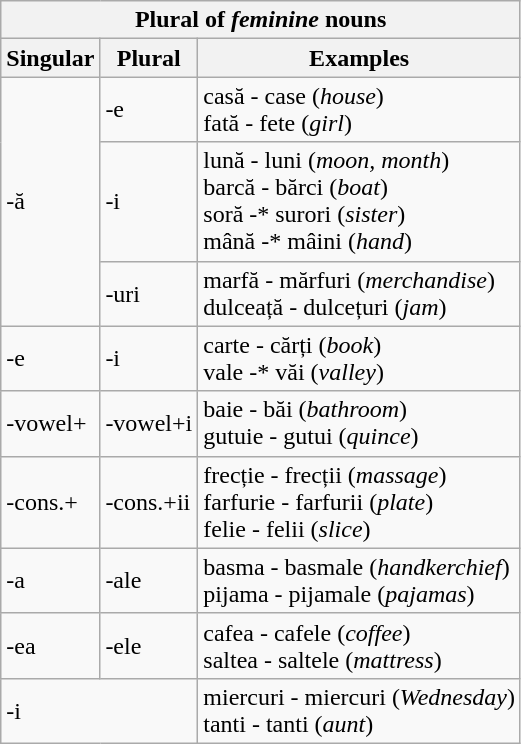<table class="wikitable">
<tr>
<th colspan=3>Plural of <em>feminine</em> nouns</th>
</tr>
<tr>
<th>Singular</th>
<th>Plural</th>
<th>Examples</th>
</tr>
<tr>
<td rowspan="3">-ă</td>
<td>-e</td>
<td>casă - case (<em>house</em>)<br>fată - fete (<em>girl</em>)</td>
</tr>
<tr>
<td>-i</td>
<td>lună - luni (<em>moon, month</em>)<br>barcă - bărci (<em>boat</em>)<br>soră -* surori (<em>sister</em>)<br>mână -* mâini (<em>hand</em>)</td>
</tr>
<tr>
<td>-uri</td>
<td>marfă - mărfuri (<em>merchandise</em>)<br>dulceață - dulcețuri (<em>jam</em>)</td>
</tr>
<tr>
<td>-e</td>
<td>-i</td>
<td>carte - cărți (<em>book</em>)<br>vale -* văi (<em>valley</em>)</td>
</tr>
<tr>
<td>-vowel+</td>
<td>-vowel+i</td>
<td>baie - băi (<em>bathroom</em>)<br>gutuie - gutui (<em>quince</em>)</td>
</tr>
<tr>
<td>-cons.+</td>
<td>-cons.+ii</td>
<td>frecție - frecții (<em>massage</em>)<br>farfurie - farfurii (<em>plate</em>)<br>felie - felii (<em>slice</em>)</td>
</tr>
<tr>
<td>-a</td>
<td>-ale</td>
<td>basma - basmale (<em>handkerchief</em>)<br>pijama - pijamale (<em>pajamas</em>)</td>
</tr>
<tr>
<td>-ea</td>
<td>-ele</td>
<td>cafea - cafele (<em>coffee</em>)<br>saltea - saltele (<em>mattress</em>)</td>
</tr>
<tr>
<td colspan="2">-i</td>
<td>miercuri - miercuri (<em>Wednesday</em>)<br>tanti - tanti (<em>aunt</em>)</td>
</tr>
</table>
